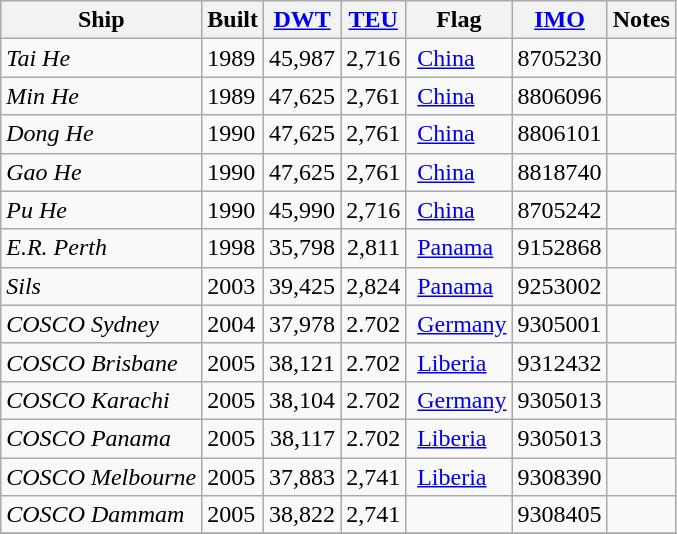<table class="wikitable">
<tr>
<th>Ship</th>
<th>Built</th>
<th><a href='#'>DWT</a></th>
<th><a href='#'>TEU</a></th>
<th>Flag</th>
<th><a href='#'>IMO</a></th>
<th>Notes</th>
</tr>
<tr>
<td><em>Tai He</em></td>
<td>1989</td>
<td align=right>45,987</td>
<td align=right>2,716</td>
<td> <a href='#'>China</a></td>
<td>8705230</td>
<td></td>
</tr>
<tr>
<td><em>Min He</em></td>
<td>1989</td>
<td align=right>47,625</td>
<td align=right>2,761</td>
<td> <a href='#'>China</a></td>
<td>8806096</td>
<td></td>
</tr>
<tr>
<td><em>Dong He</em></td>
<td>1990</td>
<td align=right>47,625</td>
<td align=right>2,761</td>
<td> <a href='#'>China</a></td>
<td>8806101</td>
<td></td>
</tr>
<tr>
<td><em>Gao He</em></td>
<td>1990</td>
<td align=right>47,625</td>
<td align=right>2,761</td>
<td> <a href='#'>China</a></td>
<td>8818740</td>
<td></td>
</tr>
<tr>
<td><em>Pu He</em></td>
<td>1990</td>
<td align=right>45,990</td>
<td align=right>2,716</td>
<td> <a href='#'>China</a></td>
<td>8705242</td>
<td></td>
</tr>
<tr>
<td><em>E.R. Perth</em></td>
<td>1998</td>
<td align=right>35,798</td>
<td align=right>2,811</td>
<td> <a href='#'>Panama</a></td>
<td>9152868</td>
<td></td>
</tr>
<tr>
<td><em>Sils</em></td>
<td>2003</td>
<td align=right>39,425</td>
<td align=right>2,824</td>
<td> <a href='#'>Panama</a></td>
<td>9253002</td>
<td></td>
</tr>
<tr>
<td><em>COSCO Sydney</em></td>
<td>2004</td>
<td align=right>37,978</td>
<td align=right>2.702</td>
<td> <a href='#'>Germany</a></td>
<td>9305001</td>
<td></td>
</tr>
<tr>
<td><em>COSCO Brisbane</em></td>
<td>2005</td>
<td align=right>38,121</td>
<td align=right>2.702</td>
<td> <a href='#'>Liberia</a></td>
<td>9312432</td>
<td></td>
</tr>
<tr>
<td><em>COSCO Karachi</em></td>
<td>2005</td>
<td align=right>38,104</td>
<td align=right>2.702</td>
<td> <a href='#'>Germany</a></td>
<td>9305013</td>
<td></td>
</tr>
<tr>
<td><em>COSCO Panama</em></td>
<td>2005</td>
<td align=right>38,117</td>
<td align=right>2.702</td>
<td> <a href='#'>Liberia</a></td>
<td>9305013</td>
<td></td>
</tr>
<tr>
<td><em>COSCO Melbourne</em></td>
<td>2005</td>
<td align=right>37,883</td>
<td align=right>2,741</td>
<td> <a href='#'>Liberia</a></td>
<td>9308390</td>
<td></td>
</tr>
<tr>
<td><em>COSCO Dammam</em></td>
<td>2005</td>
<td align=right>38,822</td>
<td align=right>2,741</td>
<td></td>
<td>9308405</td>
<td></td>
</tr>
<tr>
</tr>
</table>
